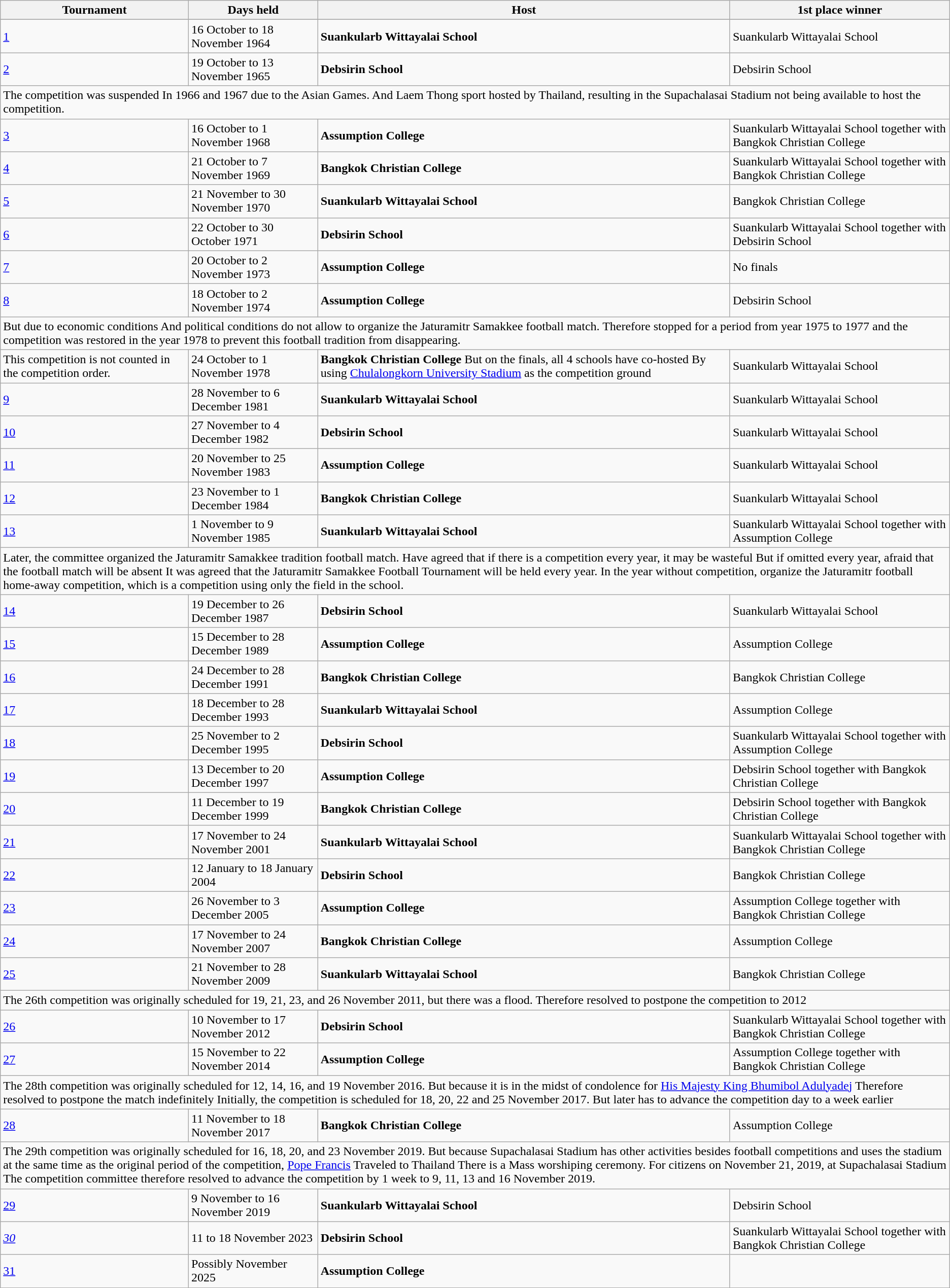<table class="wikitable">
<tr>
<th>Tournament</th>
<th>Days held</th>
<th>Host</th>
<th>1st place winner</th>
</tr>
<tr>
</tr>
<tr>
<td><a href='#'>1</a></td>
<td>16 October to 18 November 1964</td>
<td><strong>Suankularb Wittayalai School</strong></td>
<td>Suankularb Wittayalai School</td>
</tr>
<tr>
<td><a href='#'>2</a></td>
<td>19 October to 13 November 1965</td>
<td><strong>Debsirin School</strong></td>
<td>Debsirin School</td>
</tr>
<tr>
<td colspan = 4>The competition was suspended In 1966 and 1967 due to the Asian Games. And Laem Thong sport hosted by Thailand, resulting in the Supachalasai Stadium not being available to host the competition.</td>
</tr>
<tr>
<td><a href='#'>3</a></td>
<td>16 October to 1 November 1968</td>
<td><strong>Assumption College</strong></td>
<td>Suankularb Wittayalai School together with Bangkok Christian College</td>
</tr>
<tr>
<td><a href='#'>4</a></td>
<td>21 October to 7 November 1969</td>
<td><strong>Bangkok Christian College</strong></td>
<td>Suankularb Wittayalai School together with Bangkok Christian College</td>
</tr>
<tr>
<td><a href='#'>5</a></td>
<td>21 November to 30 November 1970</td>
<td><strong>Suankularb Wittayalai School</strong></td>
<td>Bangkok Christian College</td>
</tr>
<tr>
<td><a href='#'>6</a></td>
<td>22 October to 30 October 1971</td>
<td><strong>Debsirin School</strong></td>
<td>Suankularb Wittayalai School together with Debsirin School</td>
</tr>
<tr>
<td><a href='#'>7</a></td>
<td>20 October to 2 November 1973</td>
<td><strong>Assumption College</strong></td>
<td>No finals</td>
</tr>
<tr>
<td><a href='#'>8</a></td>
<td>18 October to 2 November 1974</td>
<td><strong>Assumption College</strong></td>
<td>Debsirin School</td>
</tr>
<tr>
<td colspan = 4>But due to economic conditions And political conditions do not allow to organize the Jaturamitr Samakkee football match. Therefore stopped for a period from year 1975 to 1977 and the competition was restored in the year 1978 to prevent this football tradition from disappearing.</td>
</tr>
<tr>
<td>This competition is not counted in the competition order.</td>
<td>24 October to 1 November 1978</td>
<td><strong>Bangkok Christian College</strong> But on the finals, all 4 schools have co-hosted By using <a href='#'>Chulalongkorn University Stadium</a> as the competition ground</td>
<td>Suankularb Wittayalai School</td>
</tr>
<tr>
<td><a href='#'>9</a></td>
<td>28 November to 6 December 1981</td>
<td><strong>Suankularb Wittayalai School</strong></td>
<td>Suankularb Wittayalai School</td>
</tr>
<tr>
<td><a href='#'>10</a></td>
<td>27 November to 4 December 1982</td>
<td><strong>Debsirin School</strong></td>
<td>Suankularb Wittayalai School</td>
</tr>
<tr>
<td><a href='#'>11</a></td>
<td>20 November to 25 November 1983</td>
<td><strong>Assumption College</strong></td>
<td>Suankularb Wittayalai School</td>
</tr>
<tr>
<td><a href='#'>12</a></td>
<td>23 November to 1 December 1984</td>
<td><strong>Bangkok Christian College</strong></td>
<td>Suankularb Wittayalai School</td>
</tr>
<tr>
<td><a href='#'>13</a></td>
<td>1 November to 9 November 1985</td>
<td><strong>Suankularb Wittayalai School</strong></td>
<td>Suankularb Wittayalai School together with Assumption College</td>
</tr>
<tr>
<td colspan = 4>Later, the committee organized the Jaturamitr Samakkee tradition football match. Have agreed that if there is a competition every year, it may be wasteful But if omitted every year, afraid that the football match will be absent It was agreed that the Jaturamitr Samakkee Football Tournament will be held every year. In the year without competition, organize the Jaturamitr football home-away competition, which is a competition using only the field in the school.</td>
</tr>
<tr>
<td><a href='#'>14</a></td>
<td>19 December to 26 December 1987</td>
<td><strong>Debsirin School</strong></td>
<td>Suankularb Wittayalai School</td>
</tr>
<tr>
<td><a href='#'>15</a></td>
<td>15 December to 28 December 1989</td>
<td><strong>Assumption College</strong></td>
<td>Assumption College</td>
</tr>
<tr>
<td><a href='#'>16</a></td>
<td>24 December to 28 December 1991</td>
<td><strong>Bangkok Christian College</strong></td>
<td>Bangkok Christian College</td>
</tr>
<tr>
<td><a href='#'>17</a></td>
<td>18 December to 28 December 1993</td>
<td><strong>Suankularb Wittayalai School</strong></td>
<td>Assumption College</td>
</tr>
<tr>
<td><a href='#'>18</a></td>
<td>25 November to 2 December 1995</td>
<td><strong>Debsirin School</strong></td>
<td>Suankularb Wittayalai School together with Assumption College</td>
</tr>
<tr>
<td><a href='#'>19</a></td>
<td>13 December to 20 December 1997</td>
<td><strong>Assumption College</strong></td>
<td>Debsirin School together with Bangkok Christian College</td>
</tr>
<tr>
<td><a href='#'>20</a></td>
<td>11 December to 19 December 1999</td>
<td><strong>Bangkok Christian College</strong></td>
<td>Debsirin School together with Bangkok Christian College</td>
</tr>
<tr>
<td><a href='#'>21</a></td>
<td>17 November to 24 November 2001</td>
<td><strong>Suankularb Wittayalai School</strong></td>
<td>Suankularb Wittayalai School together with Bangkok Christian College</td>
</tr>
<tr>
<td><a href='#'>22</a></td>
<td>12 January to 18 January 2004</td>
<td><strong>Debsirin School</strong></td>
<td>Bangkok Christian College</td>
</tr>
<tr>
<td><a href='#'>23</a></td>
<td>26 November to 3 December 2005</td>
<td><strong>Assumption College</strong></td>
<td>Assumption College together with Bangkok Christian College</td>
</tr>
<tr>
<td><a href='#'>24</a></td>
<td>17 November to 24 November 2007</td>
<td><strong>Bangkok Christian College</strong></td>
<td>Assumption College</td>
</tr>
<tr>
<td><a href='#'>25</a></td>
<td>21 November to 28 November 2009</td>
<td><strong>Suankularb Wittayalai School</strong></td>
<td>Bangkok Christian College</td>
</tr>
<tr>
<td colspan = 4>The 26th competition was originally scheduled for 19, 21, 23, and 26 November 2011, but there was a flood. Therefore resolved to postpone the competition to 2012</td>
</tr>
<tr>
<td><a href='#'>26</a></td>
<td>10 November to 17 November 2012</td>
<td><strong>Debsirin School</strong></td>
<td>Suankularb Wittayalai School together with Bangkok Christian College</td>
</tr>
<tr>
<td><a href='#'>27</a></td>
<td>15 November to 22 November 2014</td>
<td><strong>Assumption College</strong></td>
<td>Assumption College together with Bangkok Christian College</td>
</tr>
<tr>
<td colspan = 4>The 28th competition was originally scheduled for 12, 14, 16, and 19 November 2016. But because it is in the midst of condolence for <a href='#'>His Majesty King Bhumibol Adulyadej</a> Therefore resolved to postpone the match indefinitely  Initially, the competition is scheduled for 18, 20, 22 and 25 November 2017. But later has to advance the competition day to a week earlier</td>
</tr>
<tr>
<td><a href='#'>28</a></td>
<td>11 November to 18 November 2017 </td>
<td><strong>Bangkok Christian College</strong></td>
<td>Assumption College</td>
</tr>
<tr>
<td colspan = 4>The 29th competition was originally scheduled for 16, 18, 20, and 23 November 2019. But because Supachalasai Stadium has other activities besides football competitions and uses the stadium at the same time as the original period of the competition, <a href='#'>Pope Francis</a> Traveled to Thailand There is a Mass worshiping ceremony. For citizens on November 21, 2019, at Supachalasai Stadium The competition committee therefore resolved to advance the competition by 1 week to 9, 11, 13 and 16 November 2019.</td>
</tr>
<tr>
<td><a href='#'>29</a></td>
<td>9 November to 16 November 2019</td>
<td><strong>Suankularb Wittayalai School</strong></td>
<td>Debsirin School</td>
</tr>
<tr>
<td><em><a href='#'>30</a></em></td>
<td>11 to 18 November 2023</td>
<td><strong>Debsirin School</strong></td>
<td>Suankularb Wittayalai School together with Bangkok Christian College</td>
</tr>
<tr>
<td><a href='#'>31</a></td>
<td>Possibly November<br>2025</td>
<td><strong>Assumption College</strong></td>
<td></td>
</tr>
</table>
